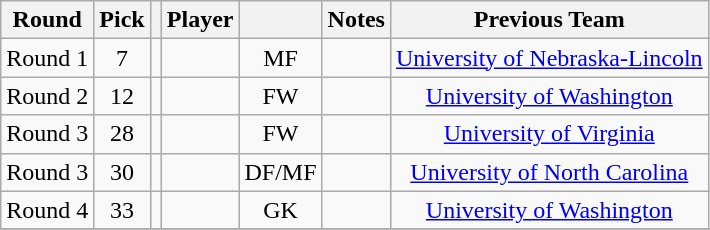<table class="wikitable sortable" style="text-align: center;">
<tr>
<th>Round</th>
<th>Pick</th>
<th></th>
<th>Player</th>
<th></th>
<th class=unsortable>Notes</th>
<th>Previous Team</th>
</tr>
<tr>
<td>Round 1</td>
<td>7</td>
<td></td>
<td></td>
<td>MF</td>
<td></td>
<td><a href='#'>University of Nebraska-Lincoln</a></td>
</tr>
<tr>
<td>Round 2</td>
<td>12</td>
<td></td>
<td></td>
<td>FW</td>
<td></td>
<td><a href='#'>University of Washington</a></td>
</tr>
<tr>
<td>Round 3</td>
<td>28</td>
<td></td>
<td></td>
<td>FW</td>
<td></td>
<td><a href='#'>University of Virginia</a></td>
</tr>
<tr>
<td>Round 3</td>
<td>30</td>
<td></td>
<td></td>
<td>DF/MF</td>
<td></td>
<td><a href='#'>University of North Carolina</a></td>
</tr>
<tr>
<td>Round 4</td>
<td>33</td>
<td></td>
<td></td>
<td>GK</td>
<td></td>
<td><a href='#'>University of Washington</a></td>
</tr>
<tr>
</tr>
</table>
